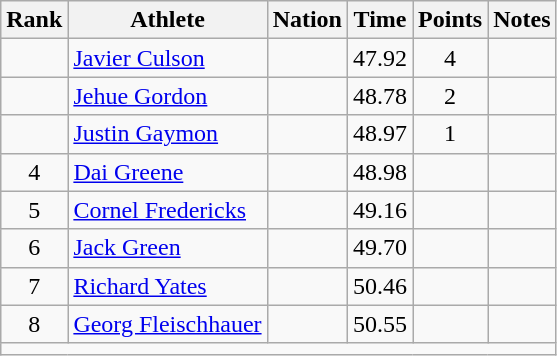<table class="wikitable sortable" style="text-align:center;">
<tr>
<th scope="col" style="width: 10px;">Rank</th>
<th scope="col">Athlete</th>
<th scope="col">Nation</th>
<th scope="col">Time</th>
<th scope="col">Points</th>
<th scope="col">Notes</th>
</tr>
<tr>
<td></td>
<td align=left><a href='#'>Javier Culson</a></td>
<td align=left></td>
<td>47.92</td>
<td>4</td>
<td></td>
</tr>
<tr>
<td></td>
<td align=left><a href='#'>Jehue Gordon</a></td>
<td align=left></td>
<td>48.78</td>
<td>2</td>
<td></td>
</tr>
<tr>
<td></td>
<td align=left><a href='#'>Justin Gaymon</a></td>
<td align=left></td>
<td>48.97</td>
<td>1</td>
<td></td>
</tr>
<tr>
<td>4</td>
<td align=left><a href='#'>Dai Greene</a></td>
<td align=left></td>
<td>48.98</td>
<td></td>
<td></td>
</tr>
<tr>
<td>5</td>
<td align=left><a href='#'>Cornel Fredericks</a></td>
<td align=left></td>
<td>49.16</td>
<td></td>
<td></td>
</tr>
<tr>
<td>6</td>
<td align=left><a href='#'>Jack Green</a></td>
<td align=left></td>
<td>49.70</td>
<td></td>
<td></td>
</tr>
<tr>
<td>7</td>
<td align=left><a href='#'>Richard Yates</a></td>
<td align=left></td>
<td>50.46</td>
<td></td>
<td></td>
</tr>
<tr>
<td>8</td>
<td align=left><a href='#'>Georg Fleischhauer</a></td>
<td align=left></td>
<td>50.55</td>
<td></td>
<td></td>
</tr>
<tr class="sortbottom">
<td colspan="6"></td>
</tr>
</table>
